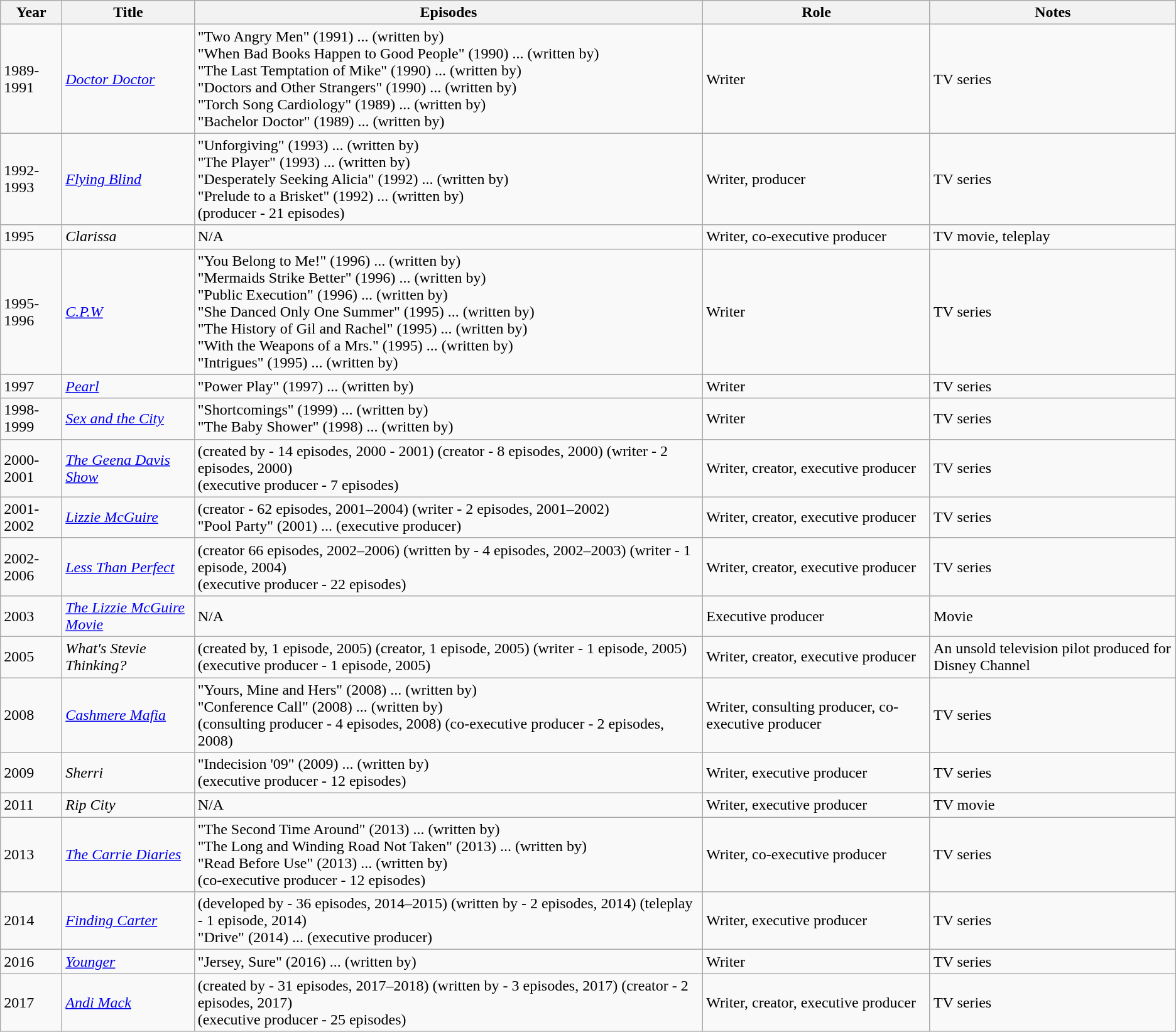<table class="wikitable">
<tr>
<th>Year</th>
<th>Title</th>
<th>Episodes</th>
<th>Role</th>
<th>Notes</th>
</tr>
<tr>
<td>1989-1991</td>
<td><em><a href='#'>Doctor Doctor</a></em></td>
<td>"Two Angry Men" (1991) ... (written by)<br>"When Bad Books Happen to Good People" (1990) ... (written by)<br>"The Last Temptation of Mike" (1990) ... (written by)<br>"Doctors and Other Strangers" (1990) ... (written by)<br>"Torch Song Cardiology" (1989) ... (written by)<br>"Bachelor Doctor" (1989) ... (written by)</td>
<td>Writer</td>
<td>TV series</td>
</tr>
<tr>
<td>1992-1993</td>
<td><em><a href='#'>Flying Blind</a></em></td>
<td>"Unforgiving" (1993) ... (written by)<br>"The Player" (1993) ... (written by)<br>"Desperately Seeking Alicia" (1992) ... (written by)<br>"Prelude to a Brisket" (1992) ... (written by)<br>(producer - 21 episodes)</td>
<td>Writer, producer</td>
<td>TV series</td>
</tr>
<tr>
<td>1995</td>
<td><em>Clarissa</em></td>
<td>N/A</td>
<td>Writer, co-executive producer</td>
<td>TV movie, teleplay</td>
</tr>
<tr>
<td>1995-1996</td>
<td><em><a href='#'>C.P.W</a></em></td>
<td>"You Belong to Me!" (1996) ... (written by)<br>"Mermaids Strike Better" (1996) ... (written by)<br>"Public Execution" (1996) ... (written by)<br>"She Danced Only One Summer" (1995) ... (written by)<br>"The History of Gil and Rachel" (1995) ... (written by)<br>"With the Weapons of a Mrs." (1995) ... (written by)<br>"Intrigues" (1995) ... (written by)</td>
<td>Writer</td>
<td>TV series</td>
</tr>
<tr>
<td>1997</td>
<td><em><a href='#'>Pearl</a></em></td>
<td>"Power Play" (1997) ... (written by)</td>
<td>Writer</td>
<td>TV series</td>
</tr>
<tr>
<td>1998-1999</td>
<td><em><a href='#'>Sex and the City</a></em></td>
<td>"Shortcomings" (1999) ... (written by)<br>"The Baby Shower" (1998) ... (written by)</td>
<td>Writer</td>
<td>TV series</td>
</tr>
<tr>
<td>2000-2001</td>
<td><em><a href='#'>The Geena Davis Show</a></em></td>
<td>(created by - 14 episodes, 2000 - 2001) (creator - 8 episodes, 2000) (writer - 2 episodes, 2000)<br>(executive producer - 7 episodes)</td>
<td>Writer, creator, executive producer</td>
<td>TV series</td>
</tr>
<tr>
<td>2001-2002</td>
<td><em><a href='#'>Lizzie McGuire</a></em></td>
<td>(creator - 62 episodes, 2001–2004) (writer - 2 episodes, 2001–2002)<br>"Pool Party" (2001) ... (executive producer)</td>
<td>Writer, creator, executive producer</td>
<td>TV series</td>
</tr>
<tr>
</tr>
<tr>
<td>2002-2006</td>
<td><em><a href='#'>Less Than Perfect</a></em></td>
<td>(creator 66 episodes, 2002–2006) (written by - 4 episodes, 2002–2003) (writer - 1 episode, 2004)<br>(executive producer - 22 episodes)</td>
<td>Writer, creator, executive producer</td>
<td>TV series</td>
</tr>
<tr>
<td>2003</td>
<td><em><a href='#'>The Lizzie McGuire Movie</a></em></td>
<td>N/A</td>
<td>Executive producer</td>
<td>Movie</td>
</tr>
<tr>
<td>2005</td>
<td><em>What's Stevie Thinking?</em></td>
<td>(created by, 1 episode, 2005) (creator, 1 episode, 2005) (writer - 1 episode, 2005) (executive producer - 1 episode, 2005)</td>
<td>Writer, creator, executive producer</td>
<td>An unsold television pilot produced for Disney Channel</td>
</tr>
<tr>
<td>2008</td>
<td><em><a href='#'>Cashmere Mafia</a></em></td>
<td>"Yours, Mine and Hers" (2008) ... (written by)<br>"Conference Call" (2008) ... (written by)<br>(consulting producer - 4 episodes, 2008) (co-executive producer - 2 episodes, 2008)</td>
<td>Writer, consulting producer, co-executive producer</td>
<td>TV series</td>
</tr>
<tr>
<td>2009</td>
<td><em>Sherri</em></td>
<td>"Indecision '09" (2009) ... (written by)<br>(executive producer - 12 episodes)</td>
<td>Writer, executive producer</td>
<td>TV series</td>
</tr>
<tr>
<td>2011</td>
<td><em>Rip City</em></td>
<td>N/A</td>
<td>Writer, executive producer</td>
<td>TV movie</td>
</tr>
<tr>
<td>2013</td>
<td><em><a href='#'>The Carrie Diaries</a></em></td>
<td>"The Second Time Around" (2013) ... (written by)<br>"The Long and Winding Road Not Taken" (2013) ... (written by)<br>"Read Before Use" (2013) ... (written by)<br>(co-executive producer - 12 episodes)</td>
<td>Writer, co-executive producer</td>
<td>TV series</td>
</tr>
<tr>
<td>2014</td>
<td><em><a href='#'>Finding Carter</a></em></td>
<td>(developed by - 36 episodes, 2014–2015) (written by - 2 episodes, 2014) (teleplay - 1 episode, 2014)<br>"Drive" (2014) ... (executive producer)</td>
<td>Writer, executive producer</td>
<td>TV series</td>
</tr>
<tr>
<td>2016</td>
<td><em><a href='#'>Younger</a></em></td>
<td>"Jersey, Sure" (2016) ... (written by)</td>
<td>Writer</td>
<td>TV series</td>
</tr>
<tr>
<td>2017</td>
<td><em><a href='#'>Andi Mack</a></em></td>
<td>(created by - 31 episodes, 2017–2018) (written by - 3 episodes, 2017) (creator - 2 episodes, 2017)<br>(executive producer - 25 episodes)</td>
<td>Writer, creator, executive producer</td>
<td>TV series</td>
</tr>
</table>
